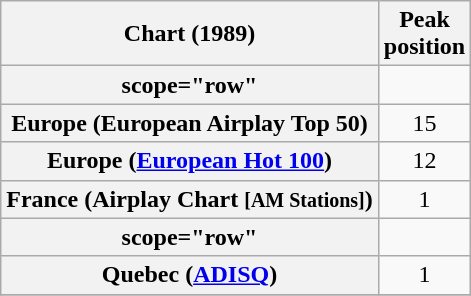<table class="wikitable sortable plainrowheaders">
<tr>
<th>Chart (1989)</th>
<th>Peak<br>position</th>
</tr>
<tr>
<th>scope="row"</th>
</tr>
<tr>
<th scope="row">Europe (European Airplay Top 50)</th>
<td align="center">15</td>
</tr>
<tr>
<th scope="row">Europe (<a href='#'>European Hot 100</a>)</th>
<td align="center">12</td>
</tr>
<tr>
<th scope="row">France (Airplay Chart <small>[AM Stations]</small>)</th>
<td align="center">1</td>
</tr>
<tr>
<th>scope="row"</th>
</tr>
<tr>
<th scope="row">Quebec (<a href='#'>ADISQ</a>)</th>
<td align="center">1</td>
</tr>
<tr>
</tr>
</table>
